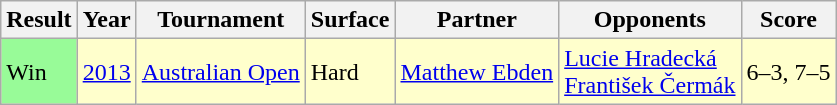<table class="sortable wikitable">
<tr>
<th>Result</th>
<th>Year</th>
<th>Tournament</th>
<th>Surface</th>
<th>Partner</th>
<th>Opponents</th>
<th>Score</th>
</tr>
<tr bgcolor=#FFFFCC>
<td bgcolor=98FB98>Win</td>
<td><a href='#'>2013</a></td>
<td><a href='#'>Australian Open</a></td>
<td>Hard</td>
<td> <a href='#'>Matthew Ebden</a></td>
<td> <a href='#'>Lucie Hradecká</a> <br>  <a href='#'>František Čermák</a></td>
<td>6–3, 7–5</td>
</tr>
</table>
